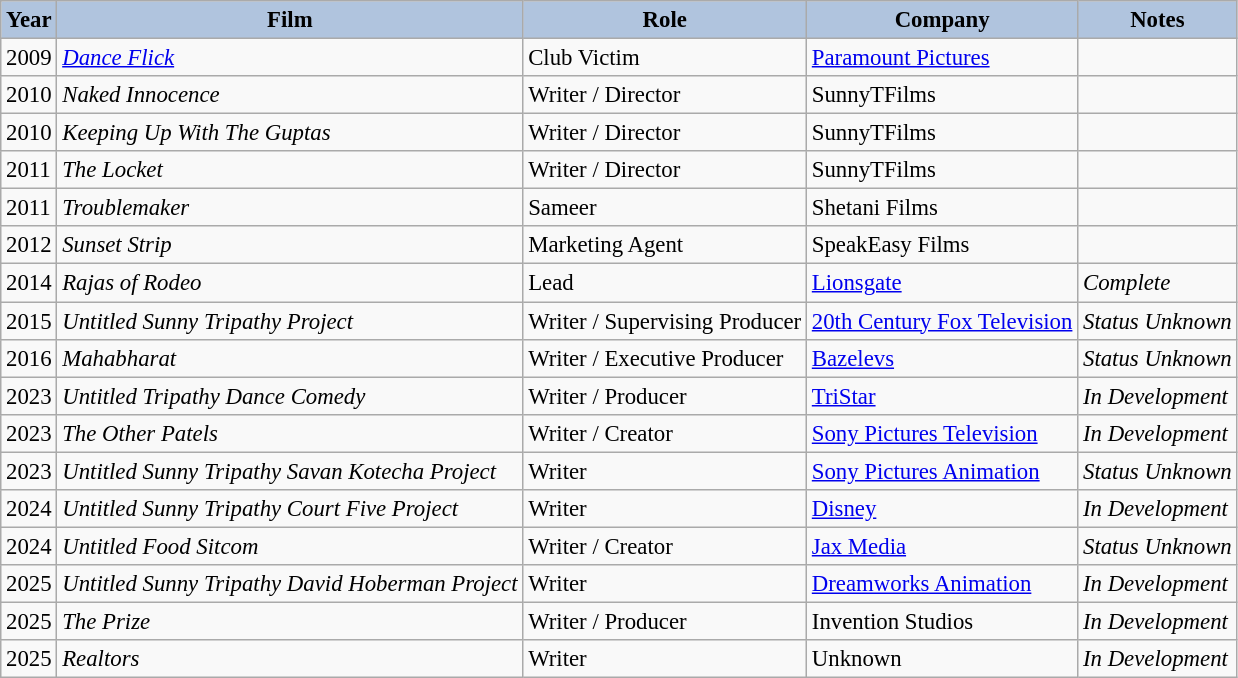<table class="wikitable" style="font-size:95%;">
<tr>
<th style="background:#B0C4DE;">Year</th>
<th style="background:#B0C4DE;">Film</th>
<th style="background:#B0C4DE;">Role</th>
<th style="background:#B0C4DE;">Company</th>
<th style="background:#B0C4DE;">Notes</th>
</tr>
<tr>
<td>2009</td>
<td><em><a href='#'>Dance Flick</a></em></td>
<td>Club Victim</td>
<td><a href='#'>Paramount Pictures</a></td>
<td></td>
</tr>
<tr>
<td>2010</td>
<td><em>Naked Innocence</em></td>
<td>Writer / Director</td>
<td>SunnyTFilms</td>
<td></td>
</tr>
<tr>
<td>2010</td>
<td><em>Keeping Up With The Guptas</em></td>
<td>Writer / Director</td>
<td>SunnyTFilms</td>
<td></td>
</tr>
<tr>
<td>2011</td>
<td><em>The Locket</em></td>
<td>Writer / Director</td>
<td>SunnyTFilms</td>
<td></td>
</tr>
<tr>
<td>2011</td>
<td><em>Troublemaker</em></td>
<td>Sameer</td>
<td>Shetani Films</td>
<td></td>
</tr>
<tr>
<td>2012</td>
<td><em>Sunset Strip</em></td>
<td>Marketing Agent</td>
<td>SpeakEasy Films</td>
<td></td>
</tr>
<tr>
<td>2014</td>
<td><em>Rajas of Rodeo</em></td>
<td>Lead</td>
<td><a href='#'>Lionsgate</a></td>
<td><em>Complete</em></td>
</tr>
<tr>
<td>2015</td>
<td><em>Untitled Sunny Tripathy Project</em></td>
<td>Writer / Supervising Producer</td>
<td><a href='#'>20th Century Fox Television</a></td>
<td><em>Status Unknown</em></td>
</tr>
<tr>
<td>2016</td>
<td><em>Mahabharat</em></td>
<td>Writer / Executive Producer</td>
<td><a href='#'>Bazelevs</a></td>
<td><em>Status Unknown</em></td>
</tr>
<tr>
<td>2023</td>
<td><em>Untitled Tripathy Dance Comedy</em></td>
<td>Writer / Producer</td>
<td><a href='#'>TriStar</a></td>
<td><em>In Development</em></td>
</tr>
<tr>
<td>2023</td>
<td><em>The Other Patels</em></td>
<td>Writer / Creator</td>
<td><a href='#'>Sony Pictures Television</a></td>
<td><em>In Development</em></td>
</tr>
<tr>
<td>2023</td>
<td><em>Untitled Sunny Tripathy Savan Kotecha Project</em></td>
<td>Writer</td>
<td><a href='#'>Sony Pictures Animation</a></td>
<td><em>Status Unknown</em></td>
</tr>
<tr>
<td>2024</td>
<td><em>Untitled Sunny Tripathy Court Five Project</em></td>
<td>Writer</td>
<td><a href='#'>Disney</a></td>
<td><em>In Development</em></td>
</tr>
<tr>
<td>2024</td>
<td><em>Untitled Food Sitcom</em></td>
<td>Writer / Creator</td>
<td><a href='#'>Jax Media</a></td>
<td><em>Status Unknown</em></td>
</tr>
<tr>
<td>2025</td>
<td><em>Untitled Sunny Tripathy David Hoberman Project</em></td>
<td>Writer</td>
<td><a href='#'>Dreamworks Animation</a></td>
<td><em>In Development</em></td>
</tr>
<tr>
<td>2025</td>
<td><em>The Prize</em></td>
<td>Writer / Producer</td>
<td>Invention Studios</td>
<td><em>In Development</em></td>
</tr>
<tr>
<td>2025</td>
<td><em>Realtors</em></td>
<td>Writer</td>
<td>Unknown</td>
<td><em>In Development</em></td>
</tr>
</table>
